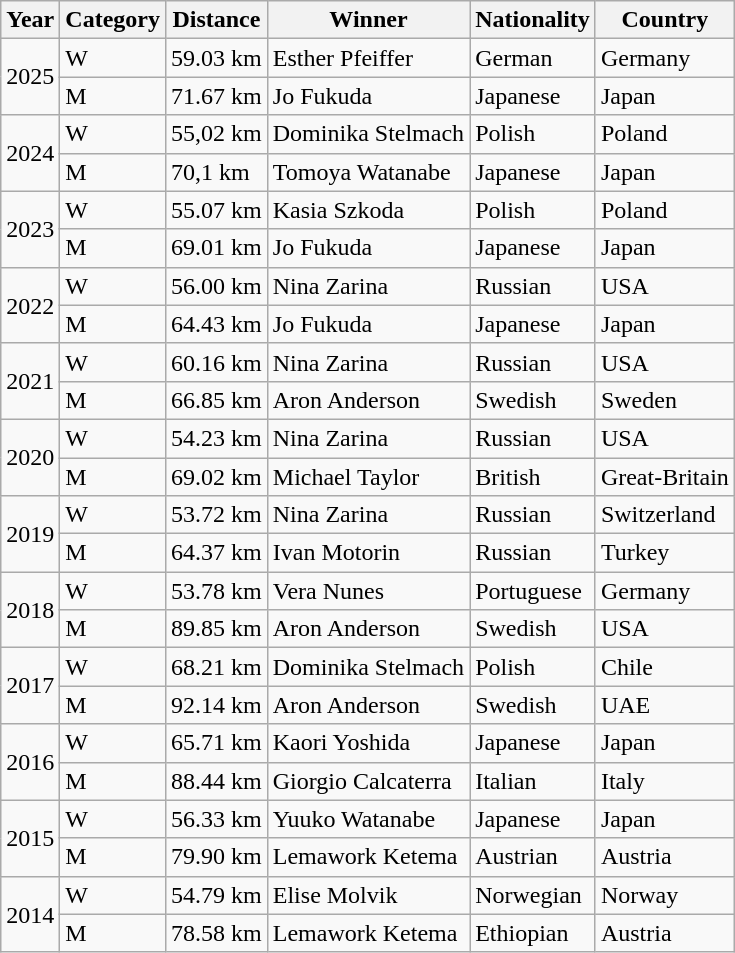<table class="wikitable">
<tr>
<th>Year</th>
<th>Category</th>
<th>Distance</th>
<th>Winner</th>
<th>Nationality</th>
<th>Country</th>
</tr>
<tr>
<td rowspan="2">2025</td>
<td>W</td>
<td>59.03 km</td>
<td>Esther Pfeiffer</td>
<td>German</td>
<td>Germany</td>
</tr>
<tr>
<td>M</td>
<td>71.67 km</td>
<td>Jo Fukuda</td>
<td>Japanese</td>
<td>Japan</td>
</tr>
<tr>
<td rowspan="2">2024</td>
<td>W</td>
<td>55,02 km</td>
<td>Dominika Stelmach</td>
<td>Polish</td>
<td>Poland</td>
</tr>
<tr>
<td>M</td>
<td>70,1 km</td>
<td>Tomoya Watanabe</td>
<td>Japanese</td>
<td>Japan</td>
</tr>
<tr>
<td rowspan="2">2023</td>
<td>W</td>
<td>55.07 km</td>
<td>Kasia Szkoda</td>
<td>Polish</td>
<td>Poland</td>
</tr>
<tr>
<td>M</td>
<td>69.01 km</td>
<td>Jo Fukuda</td>
<td>Japanese</td>
<td>Japan</td>
</tr>
<tr>
<td rowspan="2">2022</td>
<td>W</td>
<td>56.00 km</td>
<td>Nina Zarina</td>
<td>Russian</td>
<td>USA</td>
</tr>
<tr>
<td>M</td>
<td>64.43 km</td>
<td>Jo Fukuda</td>
<td>Japanese</td>
<td>Japan</td>
</tr>
<tr>
<td rowspan="2">2021</td>
<td>W</td>
<td>60.16 km</td>
<td>Nina Zarina</td>
<td>Russian</td>
<td>USA</td>
</tr>
<tr>
<td>M</td>
<td>66.85 km</td>
<td>Aron Anderson</td>
<td>Swedish</td>
<td>Sweden</td>
</tr>
<tr>
<td rowspan="2">2020</td>
<td>W</td>
<td>54.23 km</td>
<td>Nina Zarina</td>
<td>Russian</td>
<td>USA</td>
</tr>
<tr>
<td>M</td>
<td>69.02 km</td>
<td>Michael Taylor</td>
<td>British</td>
<td>Great-Britain</td>
</tr>
<tr>
<td rowspan="2">2019</td>
<td>W</td>
<td>53.72 km</td>
<td>Nina Zarina</td>
<td>Russian</td>
<td>Switzerland</td>
</tr>
<tr>
<td>M</td>
<td>64.37 km</td>
<td>Ivan Motorin</td>
<td>Russian</td>
<td>Turkey</td>
</tr>
<tr>
<td rowspan="2">2018</td>
<td>W</td>
<td>53.78 km</td>
<td>Vera Nunes</td>
<td>Portuguese</td>
<td>Germany</td>
</tr>
<tr>
<td>M</td>
<td>89.85 km</td>
<td>Aron Anderson</td>
<td>Swedish</td>
<td>USA</td>
</tr>
<tr>
<td rowspan="2">2017</td>
<td>W</td>
<td>68.21 km</td>
<td>Dominika Stelmach</td>
<td>Polish</td>
<td>Chile</td>
</tr>
<tr>
<td>M</td>
<td>92.14 km</td>
<td>Aron Anderson</td>
<td>Swedish</td>
<td>UAE</td>
</tr>
<tr>
<td rowspan="2">2016</td>
<td>W</td>
<td>65.71 km</td>
<td>Kaori Yoshida</td>
<td>Japanese</td>
<td>Japan</td>
</tr>
<tr>
<td>M</td>
<td>88.44 km</td>
<td>Giorgio Calcaterra</td>
<td>Italian</td>
<td>Italy</td>
</tr>
<tr>
<td rowspan="2">2015</td>
<td>W</td>
<td>56.33 km</td>
<td>Yuuko Watanabe</td>
<td>Japanese</td>
<td>Japan</td>
</tr>
<tr>
<td>M</td>
<td>79.90 km</td>
<td>Lemawork Ketema</td>
<td>Austrian</td>
<td>Austria</td>
</tr>
<tr>
<td rowspan="2">2014</td>
<td>W</td>
<td>54.79 km</td>
<td>Elise Molvik</td>
<td>Norwegian</td>
<td>Norway</td>
</tr>
<tr>
<td>M</td>
<td>78.58 km</td>
<td>Lemawork Ketema</td>
<td>Ethiopian</td>
<td>Austria</td>
</tr>
</table>
